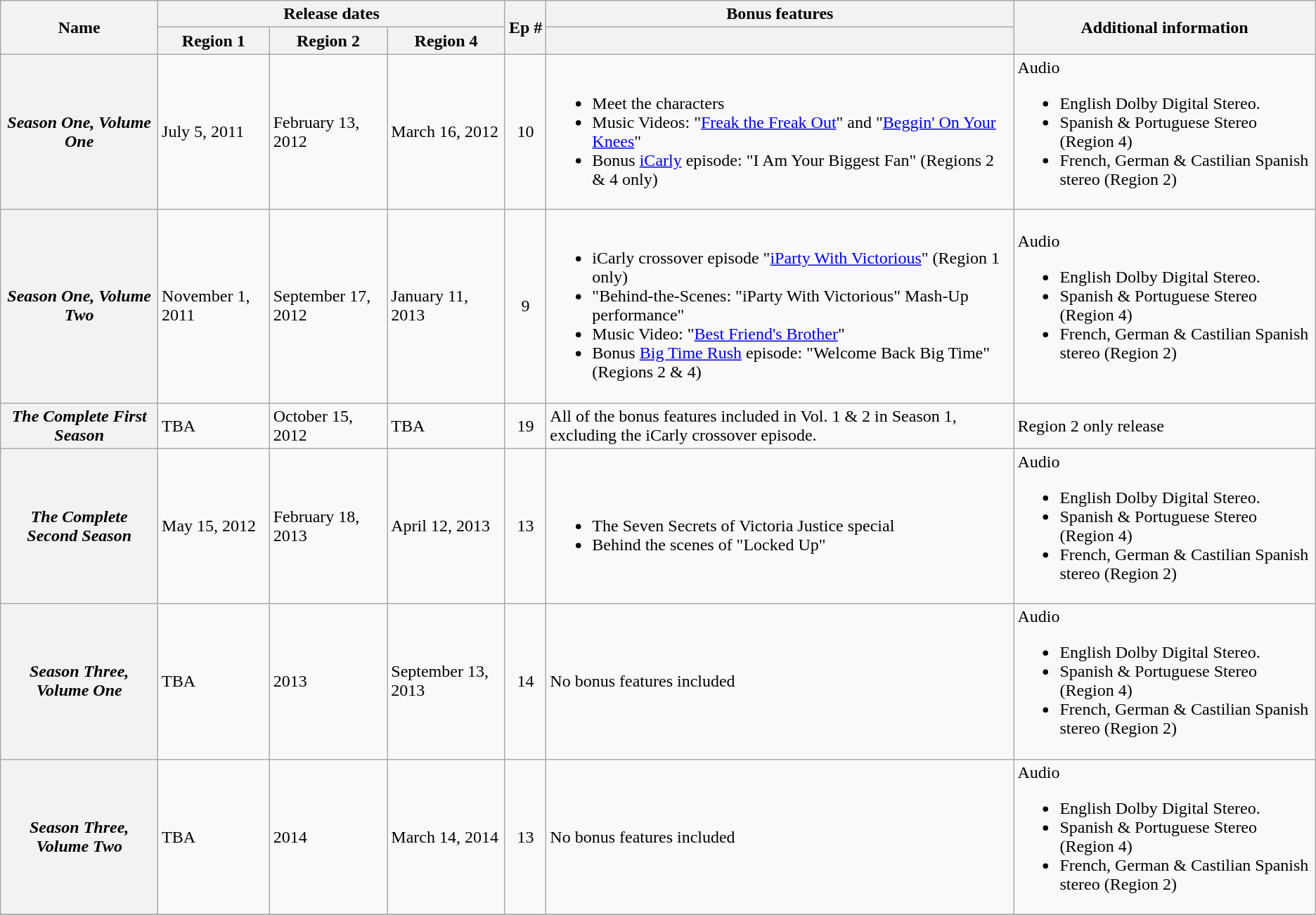<table class="wikitable plainrowheaders">
<tr>
<th scope="col" rowspan="2">Name</th>
<th scope="col" colspan="3">Release dates</th>
<th scope="col" rowspan="2">Ep #</th>
<th>Bonus features</th>
<th rowspan="2" scope="col">Additional information</th>
</tr>
<tr>
<th scope="col">Region 1</th>
<th scope="col">Region 2</th>
<th scope="col">Region 4</th>
<th></th>
</tr>
<tr>
<th scope="row"><em>Season One, Volume One</em></th>
<td>July 5, 2011</td>
<td>February 13, 2012</td>
<td>March 16, 2012</td>
<td style="text-align:center;">10</td>
<td><br><ul><li>Meet the characters</li><li>Music Videos: "<a href='#'>Freak the Freak Out</a>" and "<a href='#'>Beggin' On Your Knees</a>"</li><li>Bonus <a href='#'>iCarly</a> episode: "I Am Your Biggest Fan" (Regions 2 & 4 only)</li></ul></td>
<td>Audio<br><ul><li>English Dolby Digital Stereo.</li><li>Spanish & Portuguese Stereo (Region 4)</li><li>French, German & Castilian Spanish stereo (Region 2)</li></ul></td>
</tr>
<tr>
<th scope="row"><em>Season One, Volume Two</em></th>
<td>November 1, 2011</td>
<td>September 17, 2012</td>
<td>January 11, 2013</td>
<td style="text-align:center;">9</td>
<td><br><ul><li>iCarly crossover episode "<a href='#'>iParty With Victorious</a>" (Region 1 only)</li><li>"Behind-the-Scenes: "iParty With Victorious" Mash-Up performance"</li><li>Music Video: "<a href='#'>Best Friend's Brother</a>"</li><li>Bonus <a href='#'>Big Time Rush</a> episode: "Welcome Back Big Time" (Regions 2 & 4)</li></ul></td>
<td>Audio<br><ul><li>English Dolby Digital Stereo.</li><li>Spanish & Portuguese Stereo (Region 4)</li><li>French, German & Castilian Spanish stereo (Region 2)</li></ul></td>
</tr>
<tr>
<th scope="row"><em>The Complete First Season</em></th>
<td>TBA</td>
<td>October 15, 2012</td>
<td>TBA</td>
<td style="text-align:center;">19</td>
<td>All of the bonus features included in Vol. 1 & 2 in Season 1, excluding the iCarly crossover episode.</td>
<td>Region 2 only release</td>
</tr>
<tr>
<th scope="row"><em>The Complete Second Season</em></th>
<td>May 15, 2012</td>
<td>February 18, 2013</td>
<td>April 12, 2013</td>
<td style="text-align:center;">13</td>
<td><br><ul><li>The Seven Secrets of Victoria Justice special</li><li>Behind the scenes of "Locked Up"</li></ul></td>
<td>Audio<br><ul><li>English Dolby Digital Stereo.</li><li>Spanish & Portuguese Stereo (Region 4)</li><li>French, German & Castilian Spanish stereo (Region 2)</li></ul></td>
</tr>
<tr>
<th scope="row"><em>Season Three, Volume One</em></th>
<td>TBA</td>
<td>2013</td>
<td>September 13, 2013</td>
<td style="text-align:center;">14</td>
<td>No bonus features included</td>
<td>Audio<br><ul><li>English Dolby Digital Stereo.</li><li>Spanish & Portuguese Stereo (Region 4)</li><li>French, German & Castilian Spanish stereo (Region 2)</li></ul></td>
</tr>
<tr>
<th scope="row"><em>Season Three, Volume Two</em></th>
<td>TBA</td>
<td>2014</td>
<td>March 14, 2014</td>
<td style="text-align:center;">13</td>
<td>No bonus features included</td>
<td>Audio<br><ul><li>English Dolby Digital Stereo.</li><li>Spanish & Portuguese Stereo (Region 4)</li><li>French, German & Castilian Spanish stereo (Region 2)</li></ul></td>
</tr>
<tr>
</tr>
</table>
